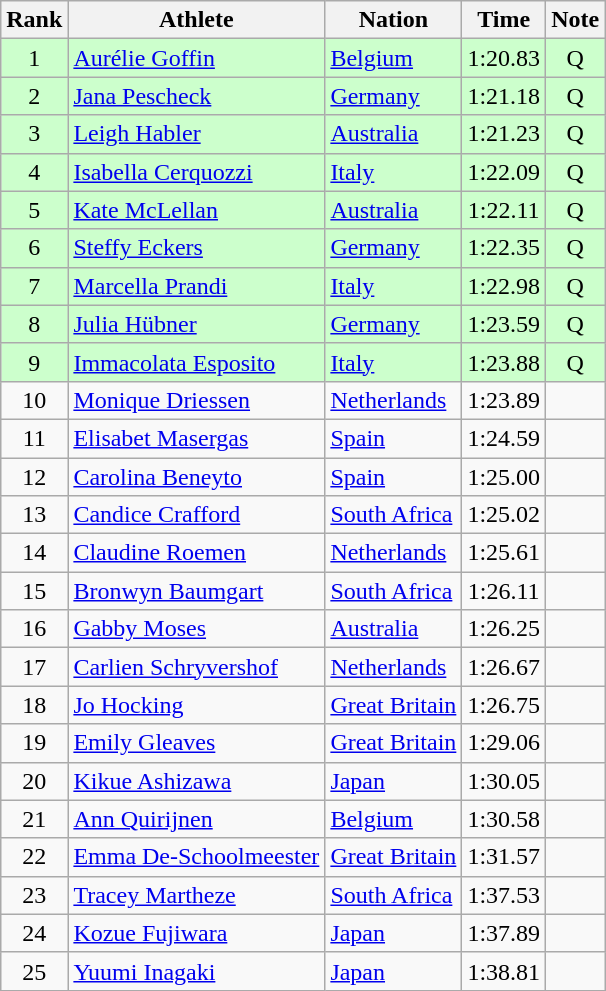<table class="wikitable sortable" style="text-align:center">
<tr>
<th>Rank</th>
<th>Athlete</th>
<th>Nation</th>
<th>Time</th>
<th>Note</th>
</tr>
<tr bgcolor=ccffcc>
<td>1</td>
<td align=left><a href='#'>Aurélie Goffin</a></td>
<td align=left> <a href='#'>Belgium</a></td>
<td>1:20.83</td>
<td>Q</td>
</tr>
<tr bgcolor=ccffcc>
<td>2</td>
<td align=left><a href='#'>Jana Pescheck</a></td>
<td align=left> <a href='#'>Germany</a></td>
<td>1:21.18</td>
<td>Q</td>
</tr>
<tr bgcolor=ccffcc>
<td>3</td>
<td align=left><a href='#'>Leigh Habler</a></td>
<td align=left> <a href='#'>Australia</a></td>
<td>1:21.23</td>
<td>Q</td>
</tr>
<tr bgcolor=ccffcc>
<td>4</td>
<td align=left><a href='#'>Isabella Cerquozzi</a></td>
<td align=left> <a href='#'>Italy</a></td>
<td>1:22.09</td>
<td>Q</td>
</tr>
<tr bgcolor=ccffcc>
<td>5</td>
<td align=left><a href='#'>Kate McLellan</a></td>
<td align=left> <a href='#'>Australia</a></td>
<td>1:22.11</td>
<td>Q</td>
</tr>
<tr bgcolor=ccffcc>
<td>6</td>
<td align=left><a href='#'>Steffy Eckers</a></td>
<td align=left> <a href='#'>Germany</a></td>
<td>1:22.35</td>
<td>Q</td>
</tr>
<tr bgcolor=ccffcc>
<td>7</td>
<td align=left><a href='#'>Marcella Prandi</a></td>
<td align=left> <a href='#'>Italy</a></td>
<td>1:22.98</td>
<td>Q</td>
</tr>
<tr bgcolor=ccffcc>
<td>8</td>
<td align=left><a href='#'>Julia Hübner</a></td>
<td align=left> <a href='#'>Germany</a></td>
<td>1:23.59</td>
<td>Q</td>
</tr>
<tr bgcolor=ccffcc>
<td>9</td>
<td align=left><a href='#'>Immacolata Esposito</a></td>
<td align=left> <a href='#'>Italy</a></td>
<td>1:23.88</td>
<td>Q</td>
</tr>
<tr>
<td>10</td>
<td align=left><a href='#'>Monique Driessen</a></td>
<td align=left> <a href='#'>Netherlands</a></td>
<td>1:23.89</td>
<td></td>
</tr>
<tr>
<td>11</td>
<td align=left><a href='#'>Elisabet Masergas</a></td>
<td align=left> <a href='#'>Spain</a></td>
<td>1:24.59</td>
<td></td>
</tr>
<tr>
<td>12</td>
<td align=left><a href='#'>Carolina Beneyto</a></td>
<td align=left> <a href='#'>Spain</a></td>
<td>1:25.00</td>
<td></td>
</tr>
<tr>
<td>13</td>
<td align=left><a href='#'>Candice Crafford</a></td>
<td align=left> <a href='#'>South Africa</a></td>
<td>1:25.02</td>
<td></td>
</tr>
<tr>
<td>14</td>
<td align=left><a href='#'>Claudine Roemen</a></td>
<td align=left> <a href='#'>Netherlands</a></td>
<td>1:25.61</td>
<td></td>
</tr>
<tr>
<td>15</td>
<td align=left><a href='#'>Bronwyn Baumgart</a></td>
<td align=left> <a href='#'>South Africa</a></td>
<td>1:26.11</td>
<td></td>
</tr>
<tr>
<td>16</td>
<td align=left><a href='#'>Gabby Moses</a></td>
<td align=left> <a href='#'>Australia</a></td>
<td>1:26.25</td>
<td></td>
</tr>
<tr>
<td>17</td>
<td align=left><a href='#'>Carlien Schryvershof</a></td>
<td align=left> <a href='#'>Netherlands</a></td>
<td>1:26.67</td>
<td></td>
</tr>
<tr>
<td>18</td>
<td align=left><a href='#'>Jo Hocking</a></td>
<td align=left> <a href='#'>Great Britain</a></td>
<td>1:26.75</td>
<td></td>
</tr>
<tr>
<td>19</td>
<td align=left><a href='#'>Emily Gleaves</a></td>
<td align=left> <a href='#'>Great Britain</a></td>
<td>1:29.06</td>
<td></td>
</tr>
<tr>
<td>20</td>
<td align=left><a href='#'>Kikue Ashizawa</a></td>
<td align=left> <a href='#'>Japan</a></td>
<td>1:30.05</td>
<td></td>
</tr>
<tr>
<td>21</td>
<td align=left><a href='#'>Ann Quirijnen</a></td>
<td align=left> <a href='#'>Belgium</a></td>
<td>1:30.58</td>
<td></td>
</tr>
<tr>
<td>22</td>
<td align=left><a href='#'>Emma De-Schoolmeester</a></td>
<td align=left> <a href='#'>Great Britain</a></td>
<td>1:31.57</td>
<td></td>
</tr>
<tr>
<td>23</td>
<td align=left><a href='#'>Tracey Martheze</a></td>
<td align=left> <a href='#'>South Africa</a></td>
<td>1:37.53</td>
<td></td>
</tr>
<tr>
<td>24</td>
<td align=left><a href='#'>Kozue Fujiwara</a></td>
<td align=left> <a href='#'>Japan</a></td>
<td>1:37.89</td>
<td></td>
</tr>
<tr>
<td>25</td>
<td align=left><a href='#'>Yuumi Inagaki</a></td>
<td align=left> <a href='#'>Japan</a></td>
<td>1:38.81</td>
<td></td>
</tr>
</table>
